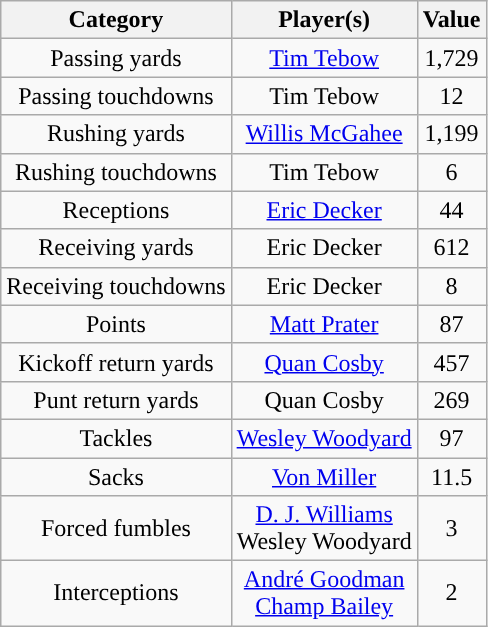<table class="wikitable" style="text-align:center">
<tr>
<th>Category</th>
<th>Player(s)</th>
<th>Value</th>
</tr>
<tr>
<td>Passing yards</td>
<td><a href='#'>Tim Tebow</a></td>
<td>1,729</td>
</tr>
<tr>
<td>Passing touchdowns</td>
<td>Tim Tebow</td>
<td>12</td>
</tr>
<tr>
<td>Rushing yards</td>
<td><a href='#'>Willis McGahee</a></td>
<td>1,199</td>
</tr>
<tr>
<td>Rushing touchdowns</td>
<td>Tim Tebow</td>
<td>6</td>
</tr>
<tr>
<td>Receptions</td>
<td><a href='#'>Eric Decker</a></td>
<td>44</td>
</tr>
<tr>
<td>Receiving yards</td>
<td>Eric Decker</td>
<td>612</td>
</tr>
<tr>
<td>Receiving touchdowns</td>
<td>Eric Decker</td>
<td>8</td>
</tr>
<tr>
<td>Points</td>
<td><a href='#'>Matt Prater</a></td>
<td>87</td>
</tr>
<tr>
<td>Kickoff return yards</td>
<td><a href='#'>Quan Cosby</a></td>
<td>457</td>
</tr>
<tr>
<td>Punt return yards</td>
<td>Quan Cosby</td>
<td>269</td>
</tr>
<tr>
<td>Tackles</td>
<td><a href='#'>Wesley Woodyard</a></td>
<td>97</td>
</tr>
<tr>
<td>Sacks</td>
<td><a href='#'>Von Miller</a></td>
<td>11.5</td>
</tr>
<tr>
<td>Forced fumbles</td>
<td><a href='#'>D. J. Williams</a><br>Wesley Woodyard</td>
<td>3</td>
</tr>
<tr>
<td>Interceptions</td>
<td><a href='#'>André Goodman</a><br><a href='#'>Champ Bailey</a></td>
<td>2</td>
</tr>
</table>
